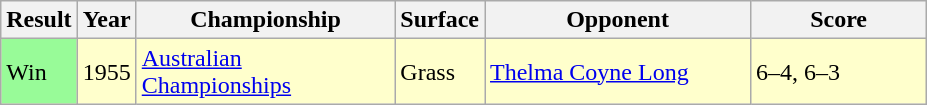<table class="sortable wikitable">
<tr>
<th style="width:40px">Result</th>
<th style="width:30px">Year</th>
<th style="width:165px">Championship</th>
<th style="width:50px">Surface</th>
<th style="width:170px">Opponent</th>
<th style="width:110px" class="unsortable">Score</th>
</tr>
<tr style="background:#ffc;">
<td style="background:#98fb98;">Win</td>
<td>1955</td>
<td><a href='#'>Australian Championships</a></td>
<td>Grass</td>
<td> <a href='#'>Thelma Coyne Long</a></td>
<td>6–4, 6–3</td>
</tr>
</table>
